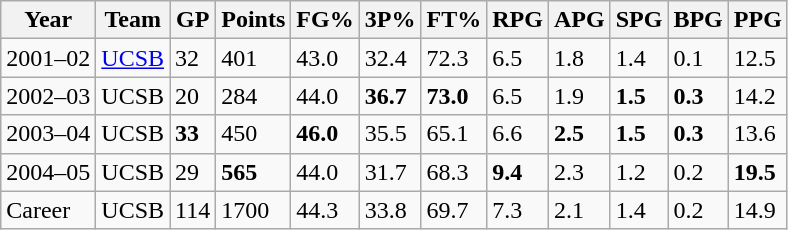<table class="wikitable">
<tr>
<th>Year</th>
<th>Team</th>
<th>GP</th>
<th>Points</th>
<th>FG%</th>
<th>3P%</th>
<th>FT%</th>
<th>RPG</th>
<th>APG</th>
<th>SPG</th>
<th>BPG</th>
<th>PPG</th>
</tr>
<tr>
<td>2001–02</td>
<td><a href='#'>UCSB</a></td>
<td>32</td>
<td>401</td>
<td>43.0</td>
<td>32.4</td>
<td>72.3</td>
<td>6.5</td>
<td>1.8</td>
<td>1.4</td>
<td>0.1</td>
<td>12.5</td>
</tr>
<tr>
<td>2002–03</td>
<td>UCSB</td>
<td>20</td>
<td>284</td>
<td>44.0</td>
<td><strong>36.7</strong></td>
<td><strong>73.0</strong></td>
<td>6.5</td>
<td>1.9</td>
<td><strong>1.5</strong></td>
<td><strong>0.3</strong></td>
<td>14.2</td>
</tr>
<tr>
<td>2003–04</td>
<td>UCSB</td>
<td><strong>33</strong></td>
<td>450</td>
<td><strong>46.0</strong></td>
<td>35.5</td>
<td>65.1</td>
<td>6.6</td>
<td><strong>2.5</strong></td>
<td><strong>1.5</strong></td>
<td><strong>0.3</strong></td>
<td>13.6</td>
</tr>
<tr>
<td>2004–05</td>
<td>UCSB</td>
<td>29</td>
<td><strong>565</strong></td>
<td>44.0</td>
<td>31.7</td>
<td>68.3</td>
<td><strong>9.4</strong></td>
<td>2.3</td>
<td>1.2</td>
<td>0.2</td>
<td><strong>19.5</strong></td>
</tr>
<tr>
<td>Career</td>
<td>UCSB</td>
<td>114</td>
<td>1700</td>
<td>44.3</td>
<td>33.8</td>
<td>69.7</td>
<td>7.3</td>
<td>2.1</td>
<td>1.4</td>
<td>0.2</td>
<td>14.9</td>
</tr>
</table>
